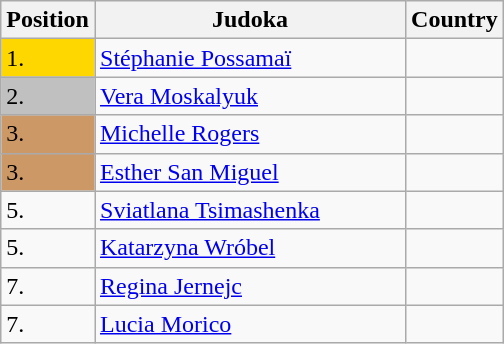<table class=wikitable>
<tr>
<th width=10>Position</th>
<th width=200>Judoka</th>
<th width=10>Country</th>
</tr>
<tr>
<td bgcolor=gold>1.</td>
<td><a href='#'>Stéphanie Possamaï</a></td>
<td></td>
</tr>
<tr>
<td bgcolor="silver">2.</td>
<td><a href='#'>Vera Moskalyuk</a></td>
<td></td>
</tr>
<tr>
<td bgcolor="CC9966">3.</td>
<td><a href='#'>Michelle Rogers</a></td>
<td></td>
</tr>
<tr>
<td bgcolor="CC9966">3.</td>
<td><a href='#'>Esther San Miguel</a></td>
<td></td>
</tr>
<tr>
<td>5.</td>
<td><a href='#'>Sviatlana Tsimashenka</a></td>
<td></td>
</tr>
<tr>
<td>5.</td>
<td><a href='#'>Katarzyna Wróbel</a></td>
<td></td>
</tr>
<tr>
<td>7.</td>
<td><a href='#'>Regina Jernejc</a></td>
<td></td>
</tr>
<tr>
<td>7.</td>
<td><a href='#'>Lucia Morico</a></td>
<td></td>
</tr>
</table>
